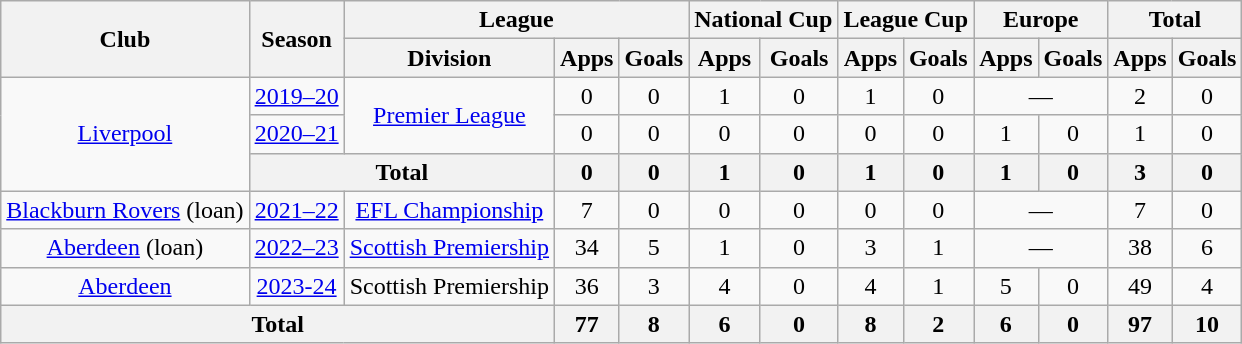<table class="wikitable" style="text-align:center">
<tr>
<th rowspan=2>Club</th>
<th rowspan=2>Season</th>
<th colspan=3>League</th>
<th colspan=2>National Cup</th>
<th colspan=2>League Cup</th>
<th colspan=2>Europe</th>
<th colspan=2>Total</th>
</tr>
<tr>
<th>Division</th>
<th>Apps</th>
<th>Goals</th>
<th>Apps</th>
<th>Goals</th>
<th>Apps</th>
<th>Goals</th>
<th>Apps</th>
<th>Goals</th>
<th>Apps</th>
<th>Goals</th>
</tr>
<tr>
<td rowspan=3><a href='#'>Liverpool</a></td>
<td><a href='#'>2019–20</a></td>
<td rowspan=2><a href='#'>Premier League</a></td>
<td>0</td>
<td>0</td>
<td>1</td>
<td>0</td>
<td>1</td>
<td>0</td>
<td colspan=2>—</td>
<td>2</td>
<td>0</td>
</tr>
<tr>
<td><a href='#'>2020–21</a></td>
<td>0</td>
<td>0</td>
<td>0</td>
<td>0</td>
<td>0</td>
<td>0</td>
<td>1</td>
<td>0</td>
<td>1</td>
<td>0</td>
</tr>
<tr>
<th colspan=2>Total</th>
<th>0</th>
<th>0</th>
<th>1</th>
<th>0</th>
<th>1</th>
<th>0</th>
<th>1</th>
<th>0</th>
<th>3</th>
<th>0</th>
</tr>
<tr>
<td><a href='#'>Blackburn Rovers</a> (loan)</td>
<td><a href='#'>2021–22</a></td>
<td><a href='#'>EFL Championship</a></td>
<td>7</td>
<td>0</td>
<td>0</td>
<td>0</td>
<td>0</td>
<td>0</td>
<td colspan="2">—</td>
<td>7</td>
<td>0</td>
</tr>
<tr>
<td><a href='#'>Aberdeen</a> (loan)</td>
<td><a href='#'>2022–23</a></td>
<td><a href='#'>Scottish Premiership</a></td>
<td>34</td>
<td>5</td>
<td>1</td>
<td>0</td>
<td>3</td>
<td>1</td>
<td colspan="2">—</td>
<td>38</td>
<td>6</td>
</tr>
<tr>
<td><a href='#'>Aberdeen</a></td>
<td><a href='#'>2023-24</a></td>
<td>Scottish Premiership</td>
<td>36</td>
<td>3</td>
<td>4</td>
<td>0</td>
<td>4</td>
<td>1</td>
<td>5</td>
<td>0</td>
<td>49</td>
<td>4</td>
</tr>
<tr>
<th colspan="3">Total</th>
<th>77</th>
<th>8</th>
<th>6</th>
<th>0</th>
<th>8</th>
<th>2</th>
<th>6</th>
<th>0</th>
<th>97</th>
<th>10</th>
</tr>
</table>
